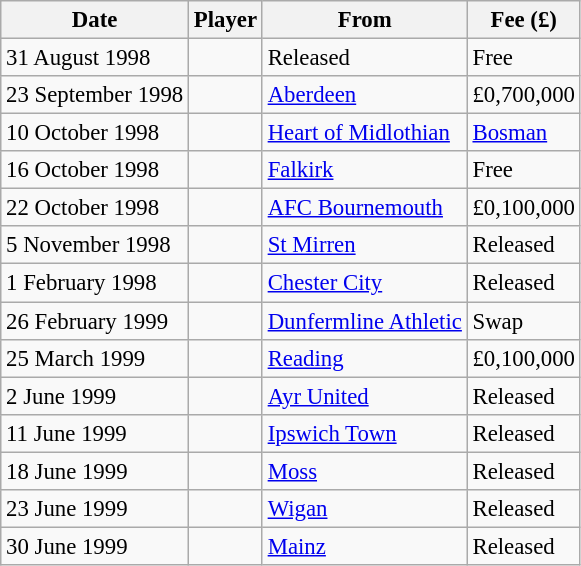<table class="wikitable sortable" style="font-size:95%">
<tr>
<th>Date</th>
<th>Player</th>
<th>From</th>
<th>Fee (£)</th>
</tr>
<tr>
<td>31 August 1998</td>
<td> </td>
<td>Released</td>
<td>Free</td>
</tr>
<tr>
<td>23 September 1998</td>
<td> </td>
<td><a href='#'>Aberdeen</a></td>
<td>£0,700,000</td>
</tr>
<tr>
<td>10 October 1998</td>
<td> </td>
<td><a href='#'>Heart of Midlothian</a></td>
<td><a href='#'>Bosman</a></td>
</tr>
<tr>
<td>16 October 1998</td>
<td> </td>
<td><a href='#'>Falkirk</a></td>
<td>Free</td>
</tr>
<tr>
<td>22 October 1998</td>
<td> </td>
<td><a href='#'>AFC Bournemouth</a></td>
<td>£0,100,000</td>
</tr>
<tr>
<td>5 November 1998</td>
<td> </td>
<td><a href='#'>St Mirren</a></td>
<td>Released</td>
</tr>
<tr>
<td>1 February 1998</td>
<td> </td>
<td><a href='#'>Chester City</a></td>
<td>Released</td>
</tr>
<tr>
<td>26 February 1999</td>
<td> </td>
<td><a href='#'>Dunfermline Athletic</a></td>
<td>Swap</td>
</tr>
<tr>
<td>25 March 1999</td>
<td> </td>
<td><a href='#'>Reading</a></td>
<td>£0,100,000</td>
</tr>
<tr>
<td>2 June 1999</td>
<td> </td>
<td><a href='#'>Ayr United</a></td>
<td>Released</td>
</tr>
<tr>
<td>11 June 1999</td>
<td> </td>
<td><a href='#'>Ipswich Town</a></td>
<td>Released</td>
</tr>
<tr>
<td>18 June 1999</td>
<td> </td>
<td><a href='#'>Moss</a></td>
<td>Released</td>
</tr>
<tr>
<td>23 June 1999</td>
<td> </td>
<td><a href='#'>Wigan</a></td>
<td>Released</td>
</tr>
<tr>
<td>30 June 1999</td>
<td> </td>
<td><a href='#'>Mainz</a></td>
<td>Released</td>
</tr>
</table>
